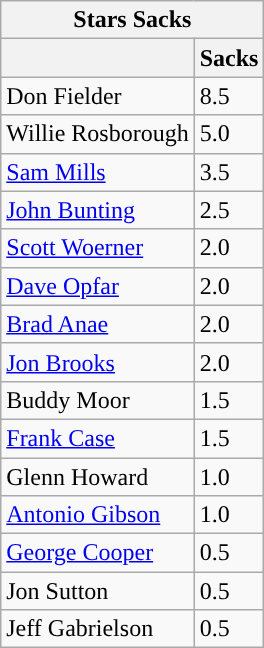<table class="wikitable">
<tr>
<th colspan="2">Stars Sacks</th>
</tr>
<tr>
<th></th>
<th>Sacks</th>
</tr>
<tr>
<td>Don Fielder</td>
<td>8.5</td>
</tr>
<tr>
<td>Willie Rosborough</td>
<td>5.0</td>
</tr>
<tr>
<td><a href='#'>Sam Mills</a></td>
<td>3.5</td>
</tr>
<tr>
<td><a href='#'>John Bunting</a></td>
<td>2.5</td>
</tr>
<tr>
<td><a href='#'>Scott Woerner</a></td>
<td>2.0</td>
</tr>
<tr>
<td><a href='#'>Dave Opfar</a></td>
<td>2.0</td>
</tr>
<tr>
<td><a href='#'>Brad Anae</a></td>
<td>2.0</td>
</tr>
<tr>
<td><a href='#'>Jon Brooks</a></td>
<td>2.0</td>
</tr>
<tr>
<td>Buddy Moor</td>
<td>1.5</td>
</tr>
<tr>
<td><a href='#'>Frank Case</a></td>
<td>1.5</td>
</tr>
<tr>
<td>Glenn Howard</td>
<td>1.0</td>
</tr>
<tr>
<td><a href='#'>Antonio Gibson</a></td>
<td>1.0</td>
</tr>
<tr>
<td><a href='#'>George Cooper</a></td>
<td>0.5</td>
</tr>
<tr>
<td>Jon Sutton</td>
<td>0.5</td>
</tr>
<tr>
<td>Jeff Gabrielson</td>
<td>0.5</td>
</tr>
</table>
